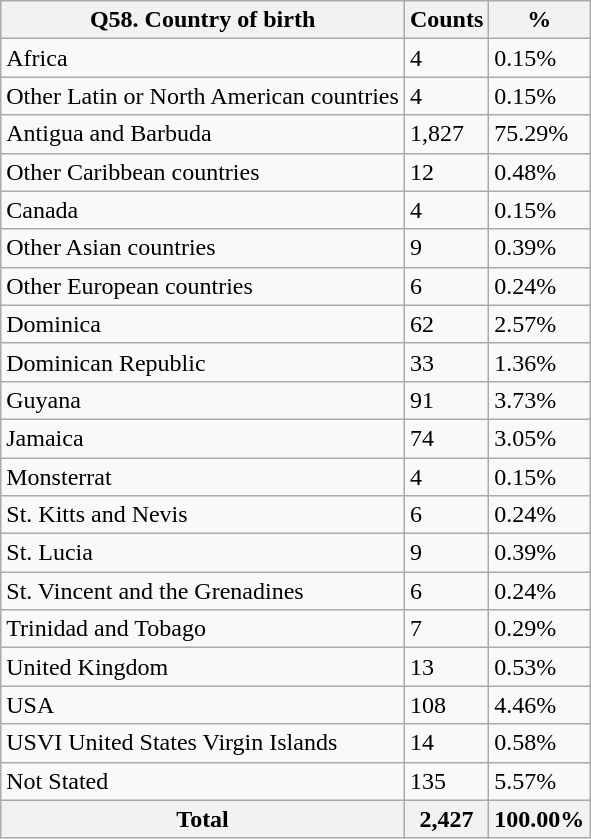<table class="wikitable sortable">
<tr>
<th>Q58. Country of birth</th>
<th>Counts</th>
<th>%</th>
</tr>
<tr>
<td>Africa</td>
<td>4</td>
<td>0.15%</td>
</tr>
<tr>
<td>Other Latin or North American countries</td>
<td>4</td>
<td>0.15%</td>
</tr>
<tr>
<td>Antigua and Barbuda</td>
<td>1,827</td>
<td>75.29%</td>
</tr>
<tr>
<td>Other Caribbean countries</td>
<td>12</td>
<td>0.48%</td>
</tr>
<tr>
<td>Canada</td>
<td>4</td>
<td>0.15%</td>
</tr>
<tr>
<td>Other Asian countries</td>
<td>9</td>
<td>0.39%</td>
</tr>
<tr>
<td>Other European countries</td>
<td>6</td>
<td>0.24%</td>
</tr>
<tr>
<td>Dominica</td>
<td>62</td>
<td>2.57%</td>
</tr>
<tr>
<td>Dominican Republic</td>
<td>33</td>
<td>1.36%</td>
</tr>
<tr>
<td>Guyana</td>
<td>91</td>
<td>3.73%</td>
</tr>
<tr>
<td>Jamaica</td>
<td>74</td>
<td>3.05%</td>
</tr>
<tr>
<td>Monsterrat</td>
<td>4</td>
<td>0.15%</td>
</tr>
<tr>
<td>St. Kitts and Nevis</td>
<td>6</td>
<td>0.24%</td>
</tr>
<tr>
<td>St. Lucia</td>
<td>9</td>
<td>0.39%</td>
</tr>
<tr>
<td>St. Vincent and the Grenadines</td>
<td>6</td>
<td>0.24%</td>
</tr>
<tr>
<td>Trinidad and Tobago</td>
<td>7</td>
<td>0.29%</td>
</tr>
<tr>
<td>United Kingdom</td>
<td>13</td>
<td>0.53%</td>
</tr>
<tr>
<td>USA</td>
<td>108</td>
<td>4.46%</td>
</tr>
<tr>
<td>USVI United States Virgin Islands</td>
<td>14</td>
<td>0.58%</td>
</tr>
<tr>
<td>Not Stated</td>
<td>135</td>
<td>5.57%</td>
</tr>
<tr>
<th>Total</th>
<th>2,427</th>
<th>100.00%</th>
</tr>
</table>
